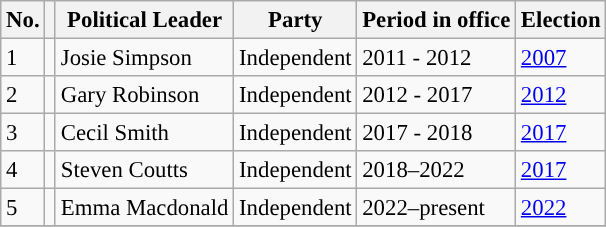<table class="wikitable" style="font-size:95%;">
<tr>
<th>No.</th>
<th></th>
<th>Political Leader</th>
<th>Party</th>
<th>Period in office</th>
<th>Election</th>
</tr>
<tr>
<td>1</td>
<td style="background-color:"></td>
<td>Josie Simpson</td>
<td>Independent</td>
<td>2011 - 2012</td>
<td><a href='#'>2007</a></td>
</tr>
<tr>
<td>2</td>
<td style="background-color:"></td>
<td>Gary Robinson</td>
<td>Independent</td>
<td>2012 - 2017</td>
<td><a href='#'>2012</a></td>
</tr>
<tr>
<td>3</td>
<td style="background-color:"></td>
<td>Cecil Smith</td>
<td>Independent</td>
<td>2017 - 2018</td>
<td><a href='#'>2017</a></td>
</tr>
<tr>
<td>4</td>
<td style="background-color:"></td>
<td>Steven Coutts</td>
<td>Independent</td>
<td>2018–2022</td>
<td><a href='#'>2017</a></td>
</tr>
<tr>
<td>5</td>
<td style="background-color:"></td>
<td>Emma Macdonald</td>
<td>Independent</td>
<td>2022–present</td>
<td><a href='#'>2022</a></td>
</tr>
<tr>
</tr>
</table>
